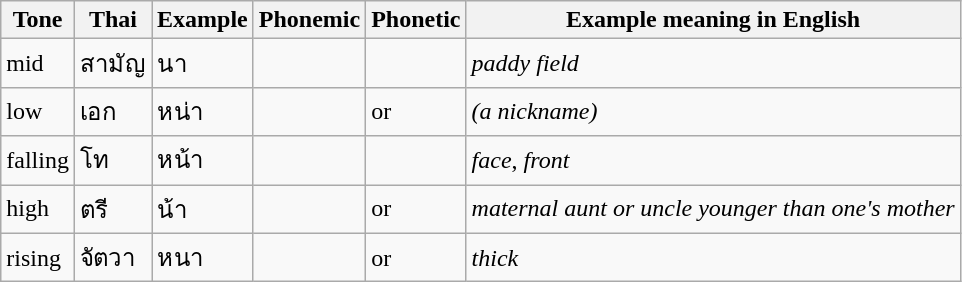<table class=wikitable>
<tr>
<th>Tone</th>
<th>Thai</th>
<th>Example</th>
<th>Phonemic</th>
<th>Phonetic</th>
<th>Example meaning in English</th>
</tr>
<tr>
<td>mid</td>
<td>สามัญ</td>
<td>นา</td>
<td></td>
<td></td>
<td><em>paddy field</em></td>
</tr>
<tr>
<td>low</td>
<td>เอก</td>
<td>หน่า</td>
<td></td>
<td> or </td>
<td><em>(a nickname)</em></td>
</tr>
<tr>
<td>falling</td>
<td>โท</td>
<td>หน้า</td>
<td></td>
<td></td>
<td><em>face</em>, <em>front</em></td>
</tr>
<tr>
<td>high</td>
<td>ตรี</td>
<td>น้า</td>
<td></td>
<td> or </td>
<td><em>maternal aunt or uncle younger than one's mother</em></td>
</tr>
<tr>
<td>rising</td>
<td>จัตวา</td>
<td>หนา</td>
<td></td>
<td> or </td>
<td><em>thick</em></td>
</tr>
</table>
